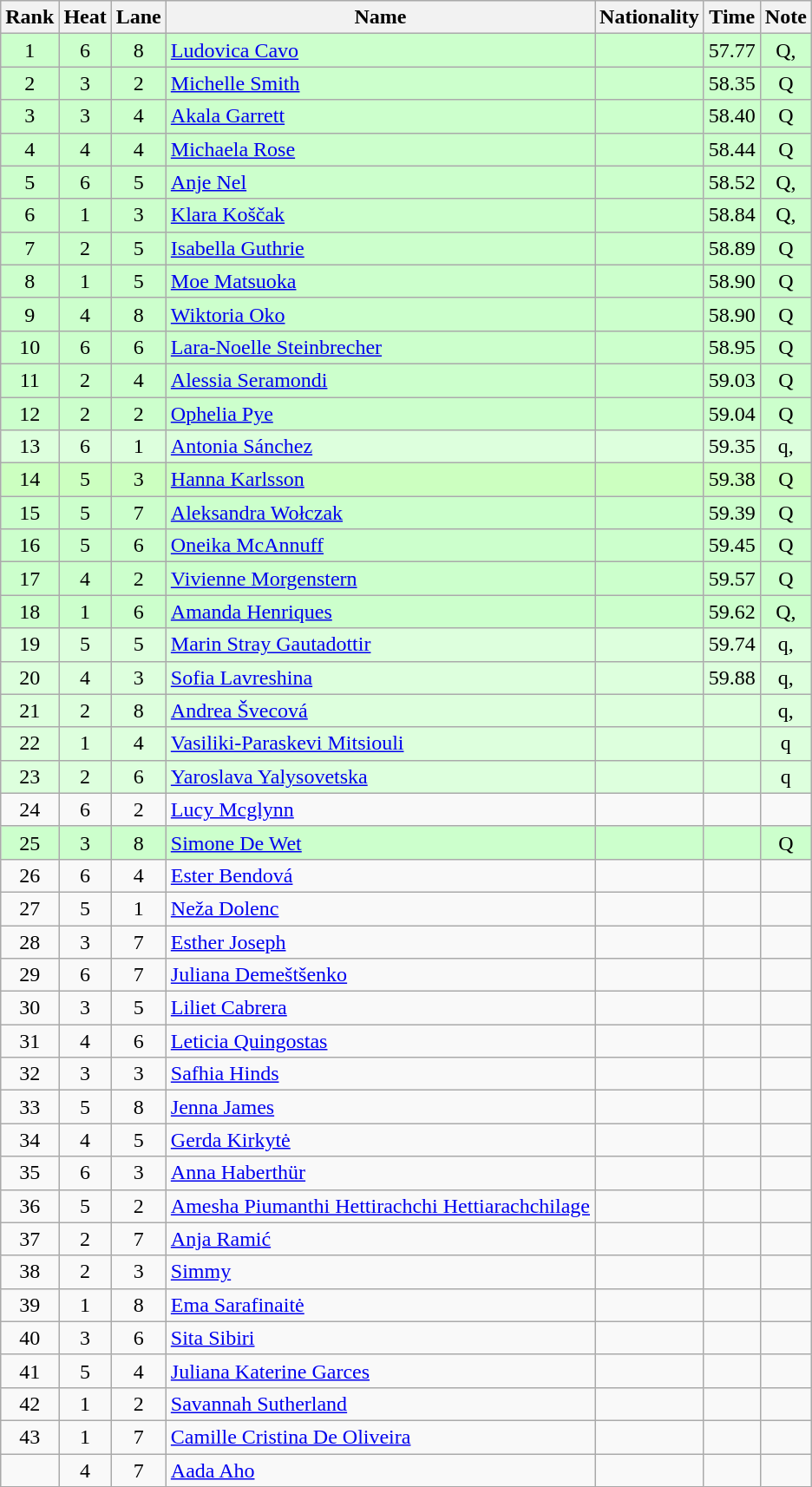<table class="wikitable sortable" style="text-align:center">
<tr>
<th>Rank</th>
<th>Heat</th>
<th>Lane</th>
<th>Name</th>
<th>Nationality</th>
<th>Time</th>
<th>Note</th>
</tr>
<tr bgcolor=ccffcc>
<td>1</td>
<td>6</td>
<td>8</td>
<td align=left><a href='#'>Ludovica Cavo</a></td>
<td align=left></td>
<td>57.77</td>
<td>Q, </td>
</tr>
<tr bgcolor=ccffcc>
<td>2</td>
<td>3</td>
<td>2</td>
<td align=left><a href='#'>Michelle Smith</a></td>
<td align=left></td>
<td>58.35</td>
<td>Q</td>
</tr>
<tr bgcolor=ccffcc>
<td>3</td>
<td>3</td>
<td>4</td>
<td align=left><a href='#'>Akala Garrett</a></td>
<td align=left></td>
<td>58.40</td>
<td>Q</td>
</tr>
<tr bgcolor=ccffcc>
<td>4</td>
<td>4</td>
<td>4</td>
<td align=left><a href='#'>Michaela Rose</a></td>
<td align=left></td>
<td>58.44</td>
<td>Q</td>
</tr>
<tr bgcolor=ccffcc>
<td>5</td>
<td>6</td>
<td>5</td>
<td align=left><a href='#'>Anje Nel</a></td>
<td align=left></td>
<td>58.52</td>
<td>Q, </td>
</tr>
<tr bgcolor=ccffcc>
<td>6</td>
<td>1</td>
<td>3</td>
<td align=left><a href='#'>Klara Koščak</a></td>
<td align=left></td>
<td>58.84</td>
<td>Q, </td>
</tr>
<tr bgcolor=ccffcc>
<td>7</td>
<td>2</td>
<td>5</td>
<td align=left><a href='#'>Isabella Guthrie</a></td>
<td align=left></td>
<td>58.89</td>
<td>Q</td>
</tr>
<tr bgcolor=ccffcc>
<td>8</td>
<td>1</td>
<td>5</td>
<td align=left><a href='#'>Moe Matsuoka</a></td>
<td align=left></td>
<td>58.90 </td>
<td>Q</td>
</tr>
<tr bgcolor=ccffcc>
<td>9</td>
<td>4</td>
<td>8</td>
<td align=left><a href='#'>Wiktoria Oko</a></td>
<td align=left></td>
<td>58.90 </td>
<td>Q</td>
</tr>
<tr bgcolor=ccffcc>
<td>10</td>
<td>6</td>
<td>6</td>
<td align=left><a href='#'>Lara-Noelle Steinbrecher</a></td>
<td align=left></td>
<td>58.95</td>
<td>Q</td>
</tr>
<tr bgcolor=ccffcc>
<td>11</td>
<td>2</td>
<td>4</td>
<td align=left><a href='#'>Alessia Seramondi</a></td>
<td align=left></td>
<td>59.03</td>
<td>Q</td>
</tr>
<tr bgcolor=ccffcc>
<td>12</td>
<td>2</td>
<td>2</td>
<td align=left><a href='#'>Ophelia Pye</a></td>
<td align=left></td>
<td>59.04</td>
<td>Q</td>
</tr>
<tr bgcolor=ddffdd>
<td>13</td>
<td>6</td>
<td>1</td>
<td align=left><a href='#'>Antonia Sánchez</a></td>
<td align=left></td>
<td>59.35</td>
<td>q, </td>
</tr>
<tr bgcolor=ccffc>
<td>14</td>
<td>5</td>
<td>3</td>
<td align=left><a href='#'>Hanna Karlsson</a></td>
<td align=left></td>
<td>59.38</td>
<td>Q</td>
</tr>
<tr bgcolor=ccffcc>
<td>15</td>
<td>5</td>
<td>7</td>
<td align=left><a href='#'>Aleksandra Wołczak</a></td>
<td align=left></td>
<td>59.39</td>
<td>Q</td>
</tr>
<tr bgcolor=ccffcc>
<td>16</td>
<td>5</td>
<td>6</td>
<td align=left><a href='#'>Oneika McAnnuff</a></td>
<td align=left></td>
<td>59.45</td>
<td>Q</td>
</tr>
<tr bgcolor=ccffcc>
<td>17</td>
<td>4</td>
<td>2</td>
<td align=left><a href='#'>Vivienne Morgenstern</a></td>
<td align=left></td>
<td>59.57</td>
<td>Q</td>
</tr>
<tr bgcolor=ccffcc>
<td>18</td>
<td>1</td>
<td>6</td>
<td align=left><a href='#'>Amanda Henriques</a></td>
<td align=left></td>
<td>59.62</td>
<td>Q, </td>
</tr>
<tr bgcolor=ddffdd>
<td>19</td>
<td>5</td>
<td>5</td>
<td align=left><a href='#'>Marin Stray Gautadottir</a></td>
<td align=left></td>
<td>59.74</td>
<td>q, </td>
</tr>
<tr bgcolor=ddffdd>
<td>20</td>
<td>4</td>
<td>3</td>
<td align=left><a href='#'>Sofia Lavreshina</a></td>
<td align=left></td>
<td>59.88</td>
<td>q, </td>
</tr>
<tr bgcolor=ddffdd>
<td>21</td>
<td>2</td>
<td>8</td>
<td align=left><a href='#'>Andrea Švecová</a></td>
<td align=left></td>
<td></td>
<td>q, </td>
</tr>
<tr bgcolor=ddffdd>
<td>22</td>
<td>1</td>
<td>4</td>
<td align=left><a href='#'>Vasiliki-Paraskevi Mitsiouli</a></td>
<td align=left></td>
<td></td>
<td>q</td>
</tr>
<tr bgcolor=ddffdd>
<td>23</td>
<td>2</td>
<td>6</td>
<td align=left><a href='#'>Yaroslava Yalysovetska</a></td>
<td align=left></td>
<td></td>
<td>q</td>
</tr>
<tr>
<td>24</td>
<td>6</td>
<td>2</td>
<td align=left><a href='#'>Lucy Mcglynn</a></td>
<td align=left></td>
<td></td>
<td></td>
</tr>
<tr bgcolor=ccffcc>
<td>25</td>
<td>3</td>
<td>8</td>
<td align=left><a href='#'>Simone De Wet</a></td>
<td align=left></td>
<td></td>
<td>Q</td>
</tr>
<tr>
<td>26</td>
<td>6</td>
<td>4</td>
<td align=left><a href='#'>Ester Bendová</a></td>
<td align=left></td>
<td></td>
<td></td>
</tr>
<tr>
<td>27</td>
<td>5</td>
<td>1</td>
<td align=left><a href='#'>Neža Dolenc</a></td>
<td align=left></td>
<td></td>
<td></td>
</tr>
<tr>
<td>28</td>
<td>3</td>
<td>7</td>
<td align=left><a href='#'>Esther Joseph</a></td>
<td align=left></td>
<td></td>
<td></td>
</tr>
<tr>
<td>29</td>
<td>6</td>
<td>7</td>
<td align=left><a href='#'>Juliana Demeštšenko</a></td>
<td align=left></td>
<td></td>
<td></td>
</tr>
<tr>
<td>30</td>
<td>3</td>
<td>5</td>
<td align=left><a href='#'>Liliet Cabrera</a></td>
<td align=left></td>
<td></td>
<td></td>
</tr>
<tr>
<td>31</td>
<td>4</td>
<td>6</td>
<td align=left><a href='#'>Leticia Quingostas</a></td>
<td align=left></td>
<td></td>
<td></td>
</tr>
<tr>
<td>32</td>
<td>3</td>
<td>3</td>
<td align=left><a href='#'>Safhia Hinds</a></td>
<td align=left></td>
<td></td>
<td></td>
</tr>
<tr>
<td>33</td>
<td>5</td>
<td>8</td>
<td align=left><a href='#'>Jenna James</a></td>
<td align=left></td>
<td></td>
<td></td>
</tr>
<tr>
<td>34</td>
<td>4</td>
<td>5</td>
<td align=left><a href='#'>Gerda Kirkytė</a></td>
<td align=left></td>
<td></td>
<td></td>
</tr>
<tr>
<td>35</td>
<td>6</td>
<td>3</td>
<td align=left><a href='#'>Anna Haberthür</a></td>
<td align=left></td>
<td></td>
<td></td>
</tr>
<tr>
<td>36</td>
<td>5</td>
<td>2</td>
<td align=left><a href='#'>Amesha Piumanthi Hettirachchi Hettiarachchilage</a></td>
<td align=left></td>
<td></td>
<td></td>
</tr>
<tr>
<td>37</td>
<td>2</td>
<td>7</td>
<td align=left><a href='#'>Anja Ramić</a></td>
<td align=left></td>
<td></td>
<td></td>
</tr>
<tr>
<td>38</td>
<td>2</td>
<td>3</td>
<td align=left><a href='#'>Simmy</a></td>
<td align=left></td>
<td></td>
<td></td>
</tr>
<tr>
<td>39</td>
<td>1</td>
<td>8</td>
<td align=left><a href='#'>Ema Sarafinaitė</a></td>
<td align=left></td>
<td></td>
<td></td>
</tr>
<tr>
<td>40</td>
<td>3</td>
<td>6</td>
<td align=left><a href='#'>Sita Sibiri</a></td>
<td align=left></td>
<td></td>
<td></td>
</tr>
<tr>
<td>41</td>
<td>5</td>
<td>4</td>
<td align=left><a href='#'>Juliana Katerine Garces</a></td>
<td align=left></td>
<td></td>
<td></td>
</tr>
<tr>
<td>42</td>
<td>1</td>
<td>2</td>
<td align=left><a href='#'>Savannah Sutherland</a></td>
<td align=left></td>
<td></td>
<td></td>
</tr>
<tr>
<td>43</td>
<td>1</td>
<td>7</td>
<td align=left><a href='#'>Camille Cristina De Oliveira</a></td>
<td align=left></td>
<td></td>
<td></td>
</tr>
<tr>
<td></td>
<td>4</td>
<td>7</td>
<td align=left><a href='#'>Aada Aho</a></td>
<td align=left></td>
<td></td>
<td></td>
</tr>
</table>
